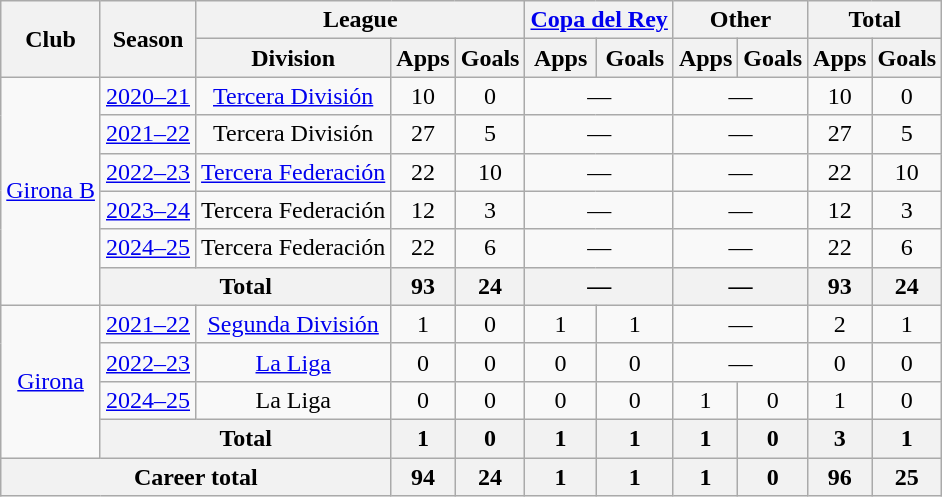<table class=wikitable style=text-align:center>
<tr>
<th rowspan="2">Club</th>
<th rowspan="2">Season</th>
<th colspan="3">League</th>
<th colspan="2"><a href='#'>Copa del Rey</a></th>
<th colspan="2">Other</th>
<th colspan="2">Total</th>
</tr>
<tr>
<th>Division</th>
<th>Apps</th>
<th>Goals</th>
<th>Apps</th>
<th>Goals</th>
<th>Apps</th>
<th>Goals</th>
<th>Apps</th>
<th>Goals</th>
</tr>
<tr>
<td rowspan="6"><a href='#'>Girona B</a></td>
<td><a href='#'>2020–21</a></td>
<td><a href='#'>Tercera División</a></td>
<td>10</td>
<td>0</td>
<td colspan="2">—</td>
<td colspan="2">—</td>
<td>10</td>
<td>0</td>
</tr>
<tr>
<td><a href='#'>2021–22</a></td>
<td>Tercera División</td>
<td>27</td>
<td>5</td>
<td colspan="2">—</td>
<td colspan="2">—</td>
<td>27</td>
<td>5</td>
</tr>
<tr>
<td><a href='#'>2022–23</a></td>
<td><a href='#'>Tercera Federación</a></td>
<td>22</td>
<td>10</td>
<td colspan="2">—</td>
<td colspan="2">—</td>
<td>22</td>
<td>10</td>
</tr>
<tr>
<td><a href='#'>2023–24</a></td>
<td>Tercera Federación</td>
<td>12</td>
<td>3</td>
<td colspan="2">—</td>
<td colspan="2">—</td>
<td>12</td>
<td>3</td>
</tr>
<tr>
<td><a href='#'>2024–25</a></td>
<td>Tercera Federación</td>
<td>22</td>
<td>6</td>
<td colspan="2">—</td>
<td colspan="2">—</td>
<td>22</td>
<td>6</td>
</tr>
<tr>
<th colspan="2">Total</th>
<th>93</th>
<th>24</th>
<th colspan="2">—</th>
<th colspan="2">—</th>
<th>93</th>
<th>24</th>
</tr>
<tr>
<td rowspan="4"><a href='#'>Girona</a></td>
<td><a href='#'>2021–22</a></td>
<td><a href='#'>Segunda División</a></td>
<td>1</td>
<td>0</td>
<td>1</td>
<td>1</td>
<td colspan="2">—</td>
<td>2</td>
<td>1</td>
</tr>
<tr>
<td><a href='#'>2022–23</a></td>
<td><a href='#'>La Liga</a></td>
<td>0</td>
<td>0</td>
<td>0</td>
<td>0</td>
<td colspan="2">—</td>
<td>0</td>
<td>0</td>
</tr>
<tr>
<td><a href='#'>2024–25</a></td>
<td>La Liga</td>
<td>0</td>
<td>0</td>
<td>0</td>
<td>0</td>
<td>1</td>
<td>0</td>
<td>1</td>
<td>0</td>
</tr>
<tr>
<th colspan="2">Total</th>
<th>1</th>
<th>0</th>
<th>1</th>
<th>1</th>
<th>1</th>
<th>0</th>
<th>3</th>
<th>1</th>
</tr>
<tr>
<th colspan="3">Career total</th>
<th>94</th>
<th>24</th>
<th>1</th>
<th>1</th>
<th>1</th>
<th>0</th>
<th>96</th>
<th>25</th>
</tr>
</table>
